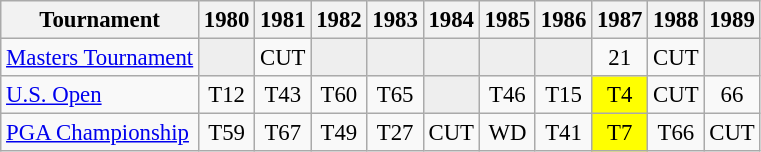<table class="wikitable" style="font-size:95%;text-align:center;">
<tr>
<th>Tournament</th>
<th>1980</th>
<th>1981</th>
<th>1982</th>
<th>1983</th>
<th>1984</th>
<th>1985</th>
<th>1986</th>
<th>1987</th>
<th>1988</th>
<th>1989</th>
</tr>
<tr>
<td align=left><a href='#'>Masters Tournament</a></td>
<td style="background:#eeeeee;"></td>
<td>CUT</td>
<td style="background:#eeeeee;"></td>
<td style="background:#eeeeee;"></td>
<td style="background:#eeeeee;"></td>
<td style="background:#eeeeee;"></td>
<td style="background:#eeeeee;"></td>
<td>21</td>
<td>CUT</td>
<td style="background:#eeeeee;"></td>
</tr>
<tr>
<td align=left><a href='#'>U.S. Open</a></td>
<td>T12</td>
<td>T43</td>
<td>T60</td>
<td>T65</td>
<td style="background:#eeeeee;"></td>
<td>T46</td>
<td>T15</td>
<td style="background:yellow;">T4</td>
<td>CUT</td>
<td>66</td>
</tr>
<tr>
<td align=left><a href='#'>PGA Championship</a></td>
<td>T59</td>
<td>T67</td>
<td>T49</td>
<td>T27</td>
<td>CUT</td>
<td>WD</td>
<td>T41</td>
<td style="background:yellow;">T7</td>
<td>T66</td>
<td>CUT</td>
</tr>
</table>
